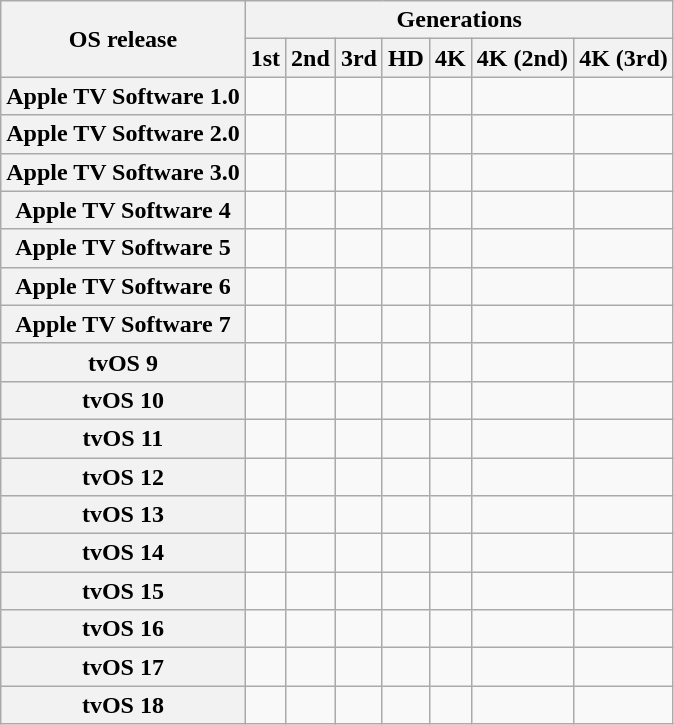<table class="wikitable">
<tr>
<th rowspan="2">OS release</th>
<th colspan="7">Generations</th>
</tr>
<tr>
<th>1st</th>
<th>2nd</th>
<th>3rd</th>
<th>HD</th>
<th>4K</th>
<th>4K (2nd)</th>
<th>4K (3rd)</th>
</tr>
<tr>
<th>Apple TV Software 1.0</th>
<td></td>
<td></td>
<td></td>
<td></td>
<td></td>
<td></td>
<td></td>
</tr>
<tr>
<th>Apple TV Software 2.0</th>
<td></td>
<td></td>
<td></td>
<td></td>
<td></td>
<td></td>
<td></td>
</tr>
<tr>
<th>Apple TV Software 3.0</th>
<td></td>
<td></td>
<td></td>
<td></td>
<td></td>
<td></td>
<td></td>
</tr>
<tr>
<th>Apple TV Software 4</th>
<td></td>
<td></td>
<td></td>
<td></td>
<td></td>
<td></td>
<td></td>
</tr>
<tr>
<th>Apple TV Software 5</th>
<td></td>
<td></td>
<td></td>
<td></td>
<td></td>
<td></td>
<td></td>
</tr>
<tr>
<th>Apple TV Software 6</th>
<td></td>
<td></td>
<td></td>
<td></td>
<td></td>
<td></td>
<td></td>
</tr>
<tr>
<th>Apple TV Software 7</th>
<td></td>
<td></td>
<td></td>
<td></td>
<td></td>
<td></td>
<td></td>
</tr>
<tr>
<th>tvOS 9</th>
<td></td>
<td></td>
<td></td>
<td></td>
<td></td>
<td></td>
<td></td>
</tr>
<tr>
<th>tvOS 10</th>
<td></td>
<td></td>
<td></td>
<td></td>
<td></td>
<td></td>
<td></td>
</tr>
<tr>
<th>tvOS 11</th>
<td></td>
<td></td>
<td></td>
<td></td>
<td></td>
<td></td>
<td></td>
</tr>
<tr>
<th>tvOS 12</th>
<td></td>
<td></td>
<td></td>
<td></td>
<td></td>
<td></td>
<td></td>
</tr>
<tr>
<th>tvOS 13</th>
<td></td>
<td></td>
<td></td>
<td></td>
<td></td>
<td></td>
<td></td>
</tr>
<tr>
<th>tvOS 14</th>
<td></td>
<td></td>
<td></td>
<td></td>
<td></td>
<td></td>
<td></td>
</tr>
<tr>
<th>tvOS 15</th>
<td></td>
<td></td>
<td></td>
<td></td>
<td></td>
<td></td>
<td></td>
</tr>
<tr>
<th>tvOS 16</th>
<td></td>
<td></td>
<td></td>
<td></td>
<td></td>
<td></td>
<td></td>
</tr>
<tr>
<th>tvOS 17</th>
<td></td>
<td></td>
<td></td>
<td></td>
<td></td>
<td></td>
<td></td>
</tr>
<tr>
<th>tvOS 18</th>
<td></td>
<td></td>
<td></td>
<td></td>
<td></td>
<td></td>
<td></td>
</tr>
</table>
